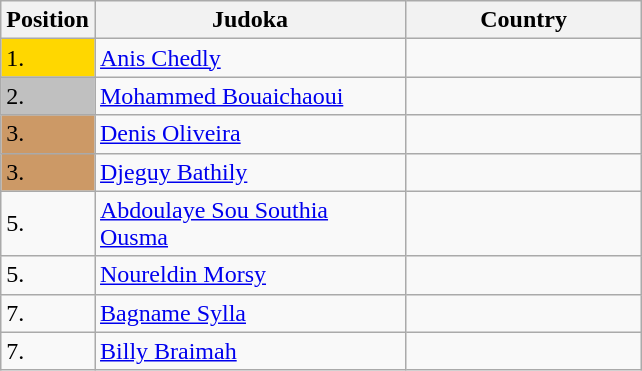<table class=wikitable>
<tr>
<th width=10>Position</th>
<th width=200>Judoka</th>
<th width=150>Country</th>
</tr>
<tr>
<td bgcolor=gold>1.</td>
<td><a href='#'>Anis Chedly</a></td>
<td></td>
</tr>
<tr>
<td bgcolor="silver">2.</td>
<td><a href='#'>Mohammed Bouaichaoui</a></td>
<td></td>
</tr>
<tr>
<td bgcolor="CC9966">3.</td>
<td><a href='#'>Denis Oliveira</a></td>
<td></td>
</tr>
<tr>
<td bgcolor="CC9966">3.</td>
<td><a href='#'>Djeguy Bathily</a></td>
<td></td>
</tr>
<tr>
<td>5.</td>
<td><a href='#'>Abdoulaye Sou Southia Ousma</a></td>
<td></td>
</tr>
<tr>
<td>5.</td>
<td><a href='#'>Noureldin Morsy</a></td>
<td></td>
</tr>
<tr>
<td>7.</td>
<td><a href='#'>Bagname Sylla</a></td>
<td></td>
</tr>
<tr>
<td>7.</td>
<td><a href='#'>Billy Braimah</a></td>
<td></td>
</tr>
</table>
